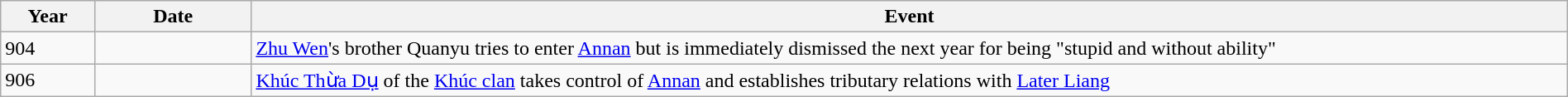<table class="wikitable" width="100%">
<tr>
<th style="width:6%">Year</th>
<th style="width:10%">Date</th>
<th>Event</th>
</tr>
<tr>
<td>904</td>
<td></td>
<td><a href='#'>Zhu Wen</a>'s brother Quanyu tries to enter <a href='#'>Annan</a> but is immediately dismissed the next year for being "stupid and without ability"</td>
</tr>
<tr>
<td>906</td>
<td></td>
<td><a href='#'>Khúc Thừa Dụ</a> of the <a href='#'>Khúc clan</a> takes control of <a href='#'>Annan</a> and establishes tributary relations with <a href='#'>Later Liang</a></td>
</tr>
</table>
